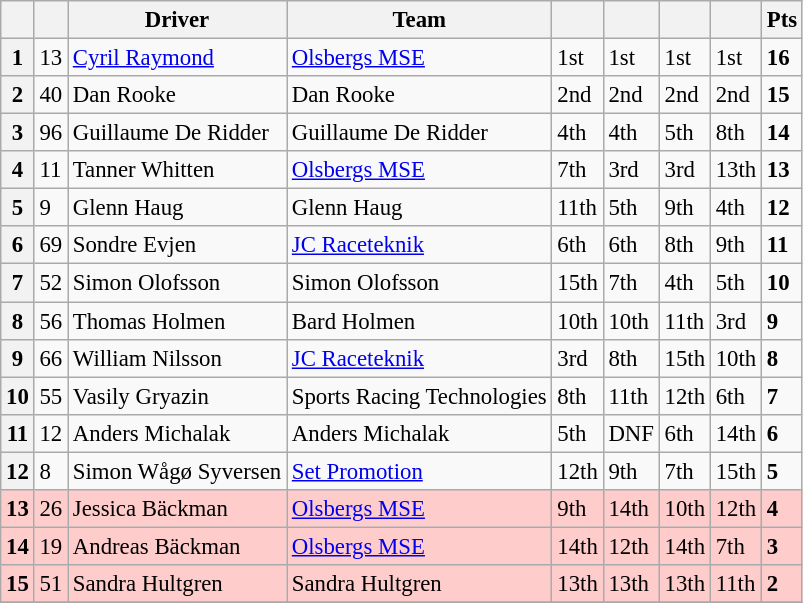<table class=wikitable style="font-size:95%">
<tr>
<th></th>
<th></th>
<th>Driver</th>
<th>Team</th>
<th></th>
<th></th>
<th></th>
<th></th>
<th>Pts</th>
</tr>
<tr>
<th>1</th>
<td>13</td>
<td> <a href='#'>Cyril Raymond</a></td>
<td><a href='#'>Olsbergs MSE</a></td>
<td>1st</td>
<td>1st</td>
<td>1st</td>
<td>1st</td>
<td><strong>16</strong></td>
</tr>
<tr>
<th>2</th>
<td>40</td>
<td> Dan Rooke</td>
<td>Dan Rooke</td>
<td>2nd</td>
<td>2nd</td>
<td>2nd</td>
<td>2nd</td>
<td><strong>15</strong></td>
</tr>
<tr>
<th>3</th>
<td>96</td>
<td> Guillaume De Ridder</td>
<td>Guillaume De Ridder</td>
<td>4th</td>
<td>4th</td>
<td>5th</td>
<td>8th</td>
<td><strong>14</strong></td>
</tr>
<tr>
<th>4</th>
<td>11</td>
<td> Tanner Whitten</td>
<td><a href='#'>Olsbergs MSE</a></td>
<td>7th</td>
<td>3rd</td>
<td>3rd</td>
<td>13th</td>
<td><strong>13</strong></td>
</tr>
<tr>
<th>5</th>
<td>9</td>
<td> Glenn Haug</td>
<td>Glenn Haug</td>
<td>11th</td>
<td>5th</td>
<td>9th</td>
<td>4th</td>
<td><strong>12</strong></td>
</tr>
<tr>
<th>6</th>
<td>69</td>
<td> Sondre Evjen</td>
<td><a href='#'>JC Raceteknik</a></td>
<td>6th</td>
<td>6th</td>
<td>8th</td>
<td>9th</td>
<td><strong>11</strong></td>
</tr>
<tr>
<th>7</th>
<td>52</td>
<td> Simon Olofsson</td>
<td>Simon Olofsson</td>
<td>15th</td>
<td>7th</td>
<td>4th</td>
<td>5th</td>
<td><strong>10</strong></td>
</tr>
<tr>
<th>8</th>
<td>56</td>
<td> Thomas Holmen</td>
<td>Bard Holmen</td>
<td>10th</td>
<td>10th</td>
<td>11th</td>
<td>3rd</td>
<td><strong>9</strong></td>
</tr>
<tr>
<th>9</th>
<td>66</td>
<td> William Nilsson</td>
<td><a href='#'>JC Raceteknik</a></td>
<td>3rd</td>
<td>8th</td>
<td>15th</td>
<td>10th</td>
<td><strong>8</strong></td>
</tr>
<tr>
<th>10</th>
<td>55</td>
<td> Vasily Gryazin</td>
<td>Sports Racing Technologies</td>
<td>8th</td>
<td>11th</td>
<td>12th</td>
<td>6th</td>
<td><strong>7</strong></td>
</tr>
<tr>
<th>11</th>
<td>12</td>
<td> Anders Michalak</td>
<td>Anders Michalak</td>
<td>5th</td>
<td>DNF</td>
<td>6th</td>
<td>14th</td>
<td><strong>6</strong></td>
</tr>
<tr>
<th>12</th>
<td>8</td>
<td> Simon Wågø Syversen</td>
<td><a href='#'>Set Promotion</a></td>
<td>12th</td>
<td>9th</td>
<td>7th</td>
<td>15th</td>
<td><strong>5</strong></td>
</tr>
<tr>
<th style="background:#ffcccc;">13</th>
<td style="background:#ffcccc;">26</td>
<td style="background:#ffcccc;"> Jessica Bäckman</td>
<td style="background:#ffcccc;"><a href='#'>Olsbergs MSE</a></td>
<td style="background:#ffcccc;">9th</td>
<td style="background:#ffcccc;">14th</td>
<td style="background:#ffcccc;">10th</td>
<td style="background:#ffcccc;">12th</td>
<td style="background:#ffcccc;"><strong>4</strong></td>
</tr>
<tr>
<th style="background:#ffcccc;">14</th>
<td style="background:#ffcccc;">19</td>
<td style="background:#ffcccc;"> Andreas Bäckman</td>
<td style="background:#ffcccc;"><a href='#'>Olsbergs MSE</a></td>
<td style="background:#ffcccc;">14th</td>
<td style="background:#ffcccc;">12th</td>
<td style="background:#ffcccc;">14th</td>
<td style="background:#ffcccc;">7th</td>
<td style="background:#ffcccc;"><strong>3</strong></td>
</tr>
<tr>
<th style="background:#ffcccc;">15</th>
<td style="background:#ffcccc;">51</td>
<td style="background:#ffcccc;"> Sandra Hultgren</td>
<td style="background:#ffcccc;">Sandra Hultgren</td>
<td style="background:#ffcccc;">13th</td>
<td style="background:#ffcccc;">13th</td>
<td style="background:#ffcccc;">13th</td>
<td style="background:#ffcccc;">11th</td>
<td style="background:#ffcccc;"><strong>2</strong></td>
</tr>
<tr>
</tr>
</table>
